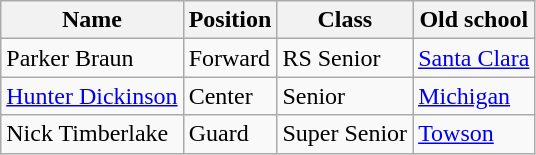<table class="wikitable">
<tr>
<th>Name</th>
<th>Position</th>
<th>Class</th>
<th>Old school</th>
</tr>
<tr>
<td>Parker Braun</td>
<td>Forward</td>
<td>RS Senior</td>
<td><a href='#'>Santa Clara</a></td>
</tr>
<tr>
<td><a href='#'>Hunter Dickinson</a></td>
<td>Center</td>
<td>Senior</td>
<td><a href='#'>Michigan</a></td>
</tr>
<tr>
<td>Nick Timberlake</td>
<td>Guard</td>
<td>Super Senior</td>
<td><a href='#'>Towson</a></td>
</tr>
</table>
